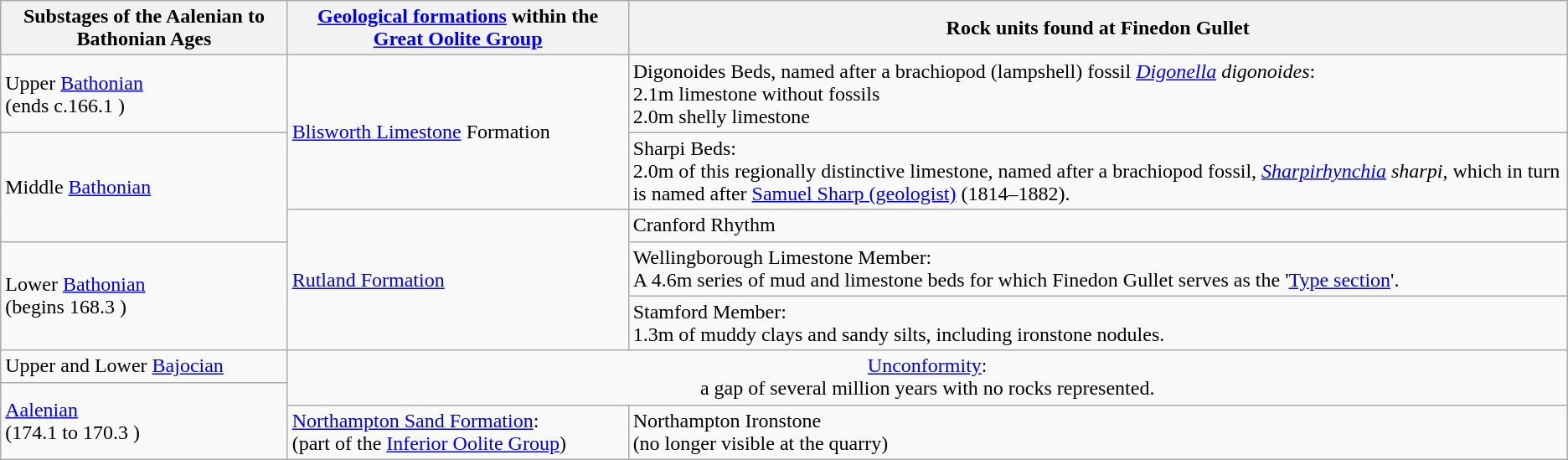<table class="wikitable">
<tr>
<th>Substages of the Aalenian to Bathonian Ages</th>
<th><a href='#'>Geological formations</a> within the <a href='#'>Great Oolite Group</a></th>
<th>Rock units found at Finedon Gullet</th>
</tr>
<tr>
<td>Upper <a href='#'>Bathonian</a><br> (ends c.166.1 )</td>
<td rowspan="2"><a href='#'>Blisworth Limestone</a> Formation</td>
<td>Digonoides Beds, named after a brachiopod (lampshell) fossil <em><a href='#'>Digonella</a> digonoides</em>:<br>2.1m limestone without fossils<br>2.0m shelly limestone</td>
</tr>
<tr>
<td rowspan="2">Middle <a href='#'>Bathonian</a></td>
<td>Sharpi Beds:<br>2.0m of this regionally distinctive limestone, named after a brachiopod fossil, <em><a href='#'>Sharpirhynchia</a> sharpi</em>, which in turn is named after <a href='#'>Samuel Sharp (geologist)</a> (1814–1882).</td>
</tr>
<tr>
<td rowspan="3"><a href='#'>Rutland Formation</a></td>
<td rowspan="1">Cranford Rhythm</td>
</tr>
<tr>
<td rowspan="2">Lower <a href='#'>Bathonian</a><br>(begins 168.3 )</td>
<td>Wellingborough Limestone Member:<br>A 4.6m series of mud and limestone beds for which Finedon Gullet serves as the '<a href='#'>Type section</a>'.</td>
</tr>
<tr>
<td>Stamford Member:<br>1.3m of muddy clays and sandy silts, including ironstone nodules.</td>
</tr>
<tr>
<td>Upper and Lower <a href='#'>Bajocian</a></td>
<td rowspan="2" colspan="2" style="text-align: center;"><a href='#'>Unconformity</a>:<br>a gap of several million years with no rocks represented.</td>
</tr>
<tr>
<td rowspan="2"><a href='#'>Aalenian</a><br>(174.1 to 170.3 )</td>
</tr>
<tr>
<td><a href='#'>Northampton Sand Formation</a>:<br>(part of the <a href='#'>Inferior Oolite Group</a>)</td>
<td>Northampton Ironstone<br>(no longer visible at the quarry)</td>
</tr>
</table>
